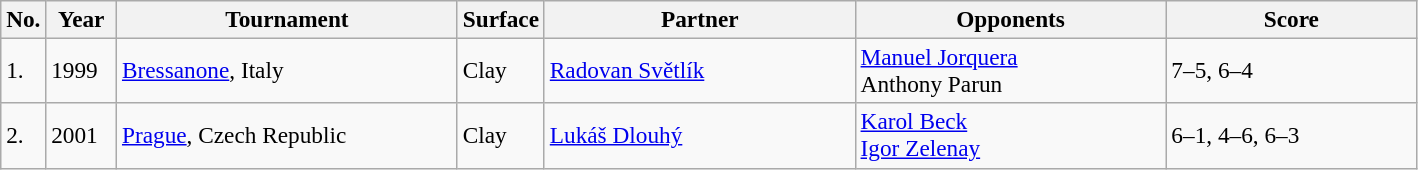<table class="sortable wikitable" style=font-size:97%>
<tr>
<th style="width:20px" class="unsortable">No.</th>
<th style="width:40px">Year</th>
<th style="width:220px">Tournament</th>
<th style="width:50px">Surface</th>
<th style="width:200px">Partner</th>
<th style="width:200px">Opponents</th>
<th style="width:160px" class="unsortable">Score</th>
</tr>
<tr>
<td>1.</td>
<td>1999</td>
<td><a href='#'>Bressanone</a>, Italy</td>
<td>Clay</td>
<td> <a href='#'>Radovan Světlík</a></td>
<td> <a href='#'>Manuel Jorquera</a><br> Anthony Parun</td>
<td>7–5, 6–4</td>
</tr>
<tr>
<td>2.</td>
<td>2001</td>
<td><a href='#'>Prague</a>, Czech Republic</td>
<td>Clay</td>
<td> <a href='#'>Lukáš Dlouhý</a></td>
<td> <a href='#'>Karol Beck</a><br> <a href='#'>Igor Zelenay</a></td>
<td>6–1, 4–6, 6–3</td>
</tr>
</table>
